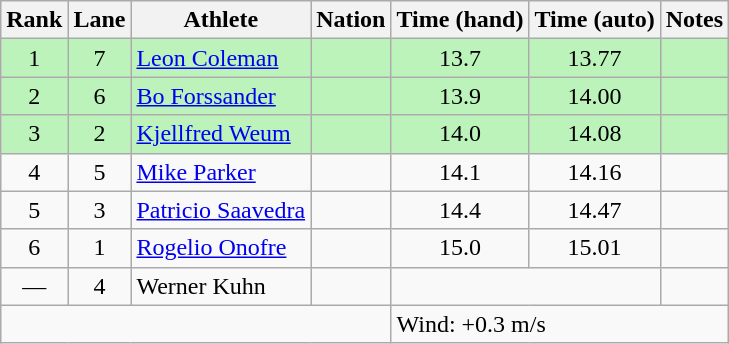<table class="wikitable sortable" style="text-align:center">
<tr>
<th>Rank</th>
<th>Lane</th>
<th>Athlete</th>
<th>Nation</th>
<th>Time (hand)</th>
<th>Time (auto)</th>
<th>Notes</th>
</tr>
<tr bgcolor=bbf3bb>
<td>1</td>
<td>7</td>
<td align=left><a href='#'>Leon Coleman</a></td>
<td align=left></td>
<td>13.7</td>
<td>13.77</td>
<td></td>
</tr>
<tr bgcolor=bbf3bb>
<td>2</td>
<td>6</td>
<td align=left><a href='#'>Bo Forssander</a></td>
<td align=left></td>
<td>13.9</td>
<td>14.00</td>
<td></td>
</tr>
<tr bgcolor=bbf3bb>
<td>3</td>
<td>2</td>
<td align=left><a href='#'>Kjellfred Weum</a></td>
<td align=left></td>
<td>14.0</td>
<td>14.08</td>
<td></td>
</tr>
<tr>
<td>4</td>
<td>5</td>
<td align=left><a href='#'>Mike Parker</a></td>
<td align=left></td>
<td>14.1</td>
<td>14.16</td>
<td></td>
</tr>
<tr>
<td>5</td>
<td>3</td>
<td align=left><a href='#'>Patricio Saavedra</a></td>
<td align=left></td>
<td>14.4</td>
<td>14.47</td>
<td></td>
</tr>
<tr>
<td>6</td>
<td>1</td>
<td align=left><a href='#'>Rogelio Onofre</a></td>
<td align=left></td>
<td>15.0</td>
<td>15.01</td>
<td></td>
</tr>
<tr>
<td data-sort-value=7>—</td>
<td>4</td>
<td align=left>Werner Kuhn</td>
<td align=left></td>
<td colspan=2 data-sort-value=99.9></td>
<td></td>
</tr>
<tr class="sortbottom">
<td colspan=4></td>
<td colspan="3" style="text-align:left;">Wind: +0.3 m/s</td>
</tr>
</table>
